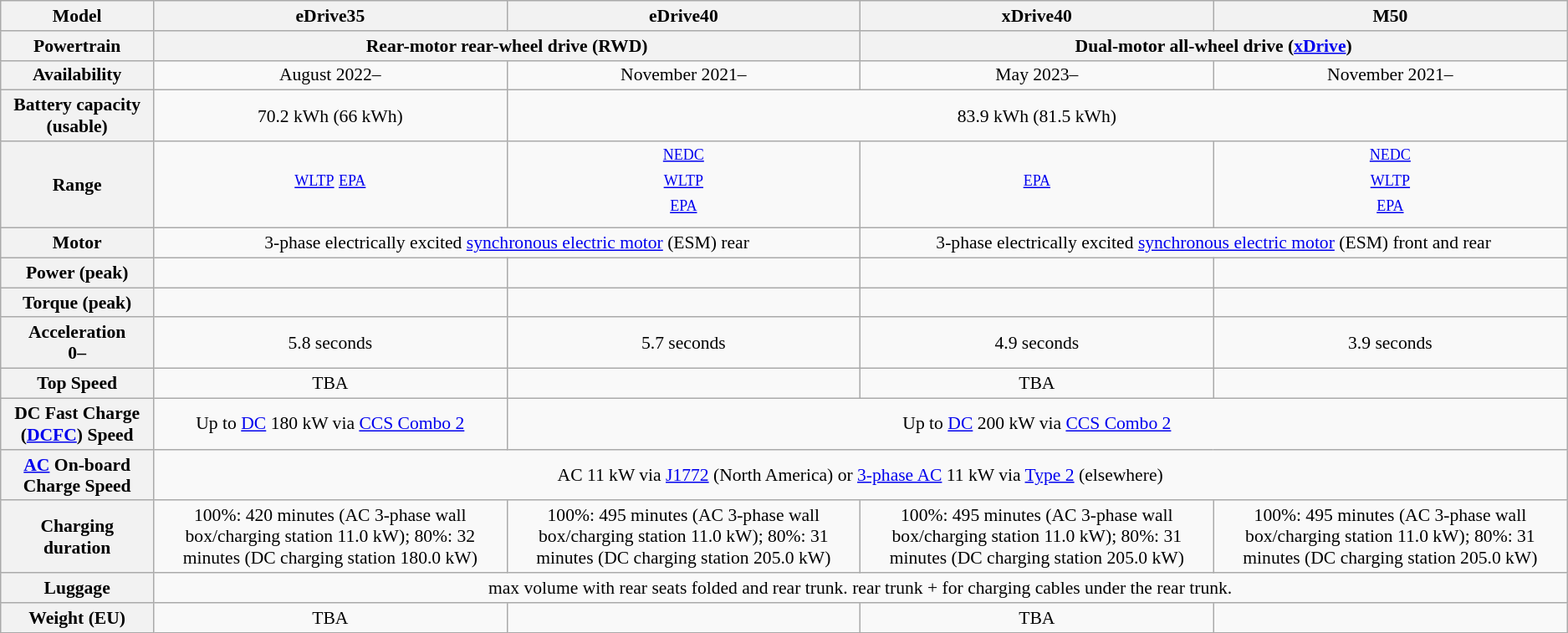<table class="wikitable" style="text-align:center; font-size:90%;">
<tr>
<th>Model</th>
<th>eDrive35</th>
<th>eDrive40</th>
<th>xDrive40</th>
<th>M50</th>
</tr>
<tr>
<th>Powertrain</th>
<th colspan="2">Rear-motor rear-wheel drive (RWD)</th>
<th colspan="2">Dual-motor all-wheel drive (<a href='#'>xDrive</a>)</th>
</tr>
<tr>
<th>Availability</th>
<td>August 2022–</td>
<td>November 2021–</td>
<td>May 2023–</td>
<td>November 2021–</td>
</tr>
<tr>
<th>Battery capacity (usable)</th>
<td>70.2 kWh (66 kWh)</td>
<td colspan="3">83.9 kWh (81.5 kWh)</td>
</tr>
<tr>
<th>Range</th>
<td><sup><a href='#'>WLTP</a></sup> <sup><a href='#'>EPA</a></sup></td>
<td><sup><a href='#'>NEDC</a></sup><br> <sup><a href='#'>WLTP</a></sup><br><sup><a href='#'>EPA</a></sup></td>
<td><sup><a href='#'>EPA</a></sup></td>
<td><sup><a href='#'>NEDC</a></sup><br> <sup><a href='#'>WLTP</a></sup><br><sup><a href='#'>EPA</a></sup></td>
</tr>
<tr>
<th>Motor</th>
<td colspan="2">3-phase electrically excited <a href='#'>synchronous electric motor</a> (ESM) rear</td>
<td colspan="2">3-phase electrically excited <a href='#'>synchronous electric motor</a> (ESM) front and rear</td>
</tr>
<tr>
<th>Power (peak)</th>
<td></td>
<td></td>
<td></td>
<td></td>
</tr>
<tr>
<th>Torque (peak)</th>
<td></td>
<td></td>
<td></td>
<td></td>
</tr>
<tr>
<th>Acceleration<br>0–</th>
<td>5.8 seconds</td>
<td>5.7 seconds</td>
<td>4.9 seconds</td>
<td>3.9 seconds</td>
</tr>
<tr>
<th>Top Speed</th>
<td>TBA</td>
<td></td>
<td>TBA</td>
<td></td>
</tr>
<tr>
<th>DC Fast Charge (<a href='#'>DCFC</a>) Speed</th>
<td>Up to <a href='#'>DC</a> 180 kW via <a href='#'>CCS Combo 2</a></td>
<td colspan="3">Up to <a href='#'>DC</a> 200 kW via <a href='#'>CCS Combo 2</a></td>
</tr>
<tr>
<th><a href='#'>AC</a> On-board Charge Speed</th>
<td colspan="4">AC 11 kW via <a href='#'>J1772</a> (North America) or <a href='#'>3-phase AC</a> 11 kW via <a href='#'>Type 2</a> (elsewhere)</td>
</tr>
<tr>
<th>Charging duration</th>
<td>100%: 420 minutes (AC 3-phase wall box/charging station 11.0 kW); 80%: 32 minutes (DC charging station 180.0 kW)</td>
<td>100%: 495 minutes (AC 3-phase wall box/charging station 11.0 kW); 80%: 31 minutes (DC charging station 205.0 kW)</td>
<td>100%: 495 minutes (AC 3-phase wall box/charging station 11.0 kW); 80%: 31 minutes (DC charging station 205.0 kW)</td>
<td>100%: 495 minutes (AC 3-phase wall box/charging station 11.0 kW); 80%: 31 minutes (DC charging station 205.0 kW)</td>
</tr>
<tr>
<th>Luggage</th>
<td colspan="4"> max volume with rear seats folded and rear trunk.  rear trunk +  for charging cables under the rear trunk.</td>
</tr>
<tr>
<th>Weight (EU)</th>
<td>TBA</td>
<td></td>
<td>TBA</td>
<td></td>
</tr>
</table>
